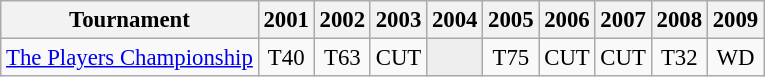<table class="wikitable" style="font-size:95%;text-align:center;">
<tr>
<th>Tournament</th>
<th>2001</th>
<th>2002</th>
<th>2003</th>
<th>2004</th>
<th>2005</th>
<th>2006</th>
<th>2007</th>
<th>2008</th>
<th>2009</th>
</tr>
<tr>
<td align=left><a href='#'>The Players Championship</a></td>
<td>T40</td>
<td>T63</td>
<td>CUT</td>
<td style="background:#eeeeee;"></td>
<td>T75</td>
<td>CUT</td>
<td>CUT</td>
<td>T32</td>
<td>WD</td>
</tr>
</table>
